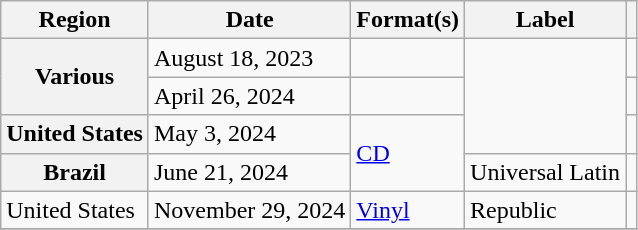<table class="wikitable plainrowheaders">
<tr>
<th scope="col">Region</th>
<th scope="col">Date</th>
<th scope="col">Format(s)</th>
<th scope="col">Label</th>
<th scope="col"></th>
</tr>
<tr>
<th scope="row"rowspan="2">Various</th>
<td>August 18, 2023</td>
<td></td>
<td rowspan="3"></td>
<td align="center"></td>
</tr>
<tr>
<td>April 26, 2024</td>
<td></td>
<td align="center"></td>
</tr>
<tr>
<th scope="row">United States</th>
<td>May 3, 2024</td>
<td rowspan="2"><a href='#'>CD</a></td>
<td align="center"></td>
</tr>
<tr>
<th scope="row">Brazil</th>
<td>June 21, 2024</td>
<td>Universal Latin</td>
<td align="center"></td>
</tr>
<tr>
<td score="row">United States</td>
<td>November 29, 2024</td>
<td><a href='#'>Vinyl</a></td>
<td>Republic</td>
<td align="center"></td>
</tr>
<tr>
</tr>
</table>
